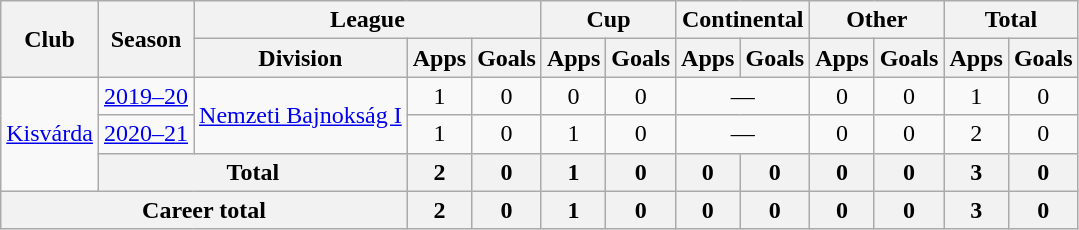<table class="wikitable" style="text-align:center">
<tr>
<th rowspan="2">Club</th>
<th rowspan="2">Season</th>
<th colspan="3">League</th>
<th colspan="2">Cup</th>
<th colspan="2">Continental</th>
<th colspan="2">Other</th>
<th colspan="2">Total</th>
</tr>
<tr>
<th>Division</th>
<th>Apps</th>
<th>Goals</th>
<th>Apps</th>
<th>Goals</th>
<th>Apps</th>
<th>Goals</th>
<th>Apps</th>
<th>Goals</th>
<th>Apps</th>
<th>Goals</th>
</tr>
<tr>
<td rowspan="3"><a href='#'>Kisvárda</a></td>
<td><a href='#'>2019–20</a></td>
<td rowspan="2"><a href='#'>Nemzeti Bajnokság I</a></td>
<td>1</td>
<td>0</td>
<td>0</td>
<td>0</td>
<td colspan="2">—</td>
<td>0</td>
<td>0</td>
<td>1</td>
<td>0</td>
</tr>
<tr>
<td><a href='#'>2020–21</a></td>
<td>1</td>
<td>0</td>
<td>1</td>
<td>0</td>
<td colspan="2">—</td>
<td>0</td>
<td>0</td>
<td>2</td>
<td>0</td>
</tr>
<tr>
<th colspan="2">Total</th>
<th>2</th>
<th>0</th>
<th>1</th>
<th>0</th>
<th>0</th>
<th>0</th>
<th>0</th>
<th>0</th>
<th>3</th>
<th>0</th>
</tr>
<tr>
<th colspan="3">Career total</th>
<th>2</th>
<th>0</th>
<th>1</th>
<th>0</th>
<th>0</th>
<th>0</th>
<th>0</th>
<th>0</th>
<th>3</th>
<th>0</th>
</tr>
</table>
